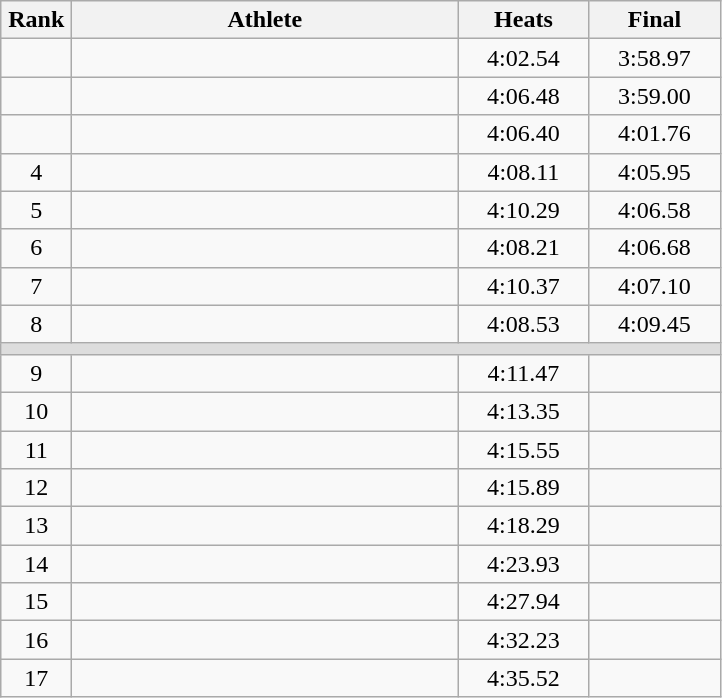<table class=wikitable style="text-align:center">
<tr>
<th width=40>Rank</th>
<th width=250>Athlete</th>
<th width=80>Heats</th>
<th width=80>Final</th>
</tr>
<tr>
<td></td>
<td align=left></td>
<td>4:02.54</td>
<td>3:58.97</td>
</tr>
<tr>
<td></td>
<td align=left></td>
<td>4:06.48</td>
<td>3:59.00</td>
</tr>
<tr>
<td></td>
<td align=left></td>
<td>4:06.40</td>
<td>4:01.76</td>
</tr>
<tr>
<td>4</td>
<td align=left></td>
<td>4:08.11</td>
<td>4:05.95</td>
</tr>
<tr>
<td>5</td>
<td align=left></td>
<td>4:10.29</td>
<td>4:06.58</td>
</tr>
<tr>
<td>6</td>
<td align=left></td>
<td>4:08.21</td>
<td>4:06.68</td>
</tr>
<tr>
<td>7</td>
<td align=left></td>
<td>4:10.37</td>
<td>4:07.10</td>
</tr>
<tr>
<td>8</td>
<td align=left></td>
<td>4:08.53</td>
<td>4:09.45</td>
</tr>
<tr bgcolor=#DDDDDD>
<td colspan=4></td>
</tr>
<tr>
<td>9</td>
<td align=left></td>
<td>4:11.47</td>
<td></td>
</tr>
<tr>
<td>10</td>
<td align=left></td>
<td>4:13.35</td>
<td></td>
</tr>
<tr>
<td>11</td>
<td align=left></td>
<td>4:15.55</td>
<td></td>
</tr>
<tr>
<td>12</td>
<td align=left></td>
<td>4:15.89</td>
<td></td>
</tr>
<tr>
<td>13</td>
<td align=left></td>
<td>4:18.29</td>
<td></td>
</tr>
<tr>
<td>14</td>
<td align=left></td>
<td>4:23.93</td>
<td></td>
</tr>
<tr>
<td>15</td>
<td align=left></td>
<td>4:27.94</td>
<td></td>
</tr>
<tr>
<td>16</td>
<td align=left></td>
<td>4:32.23</td>
<td></td>
</tr>
<tr>
<td>17</td>
<td align=left></td>
<td>4:35.52</td>
<td></td>
</tr>
</table>
